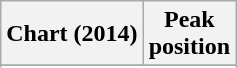<table class="wikitable sortable plainrowheaders">
<tr>
<th>Chart (2014)</th>
<th>Peak<br>position</th>
</tr>
<tr>
</tr>
<tr>
</tr>
<tr>
</tr>
</table>
